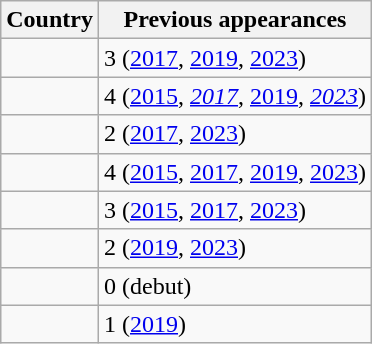<table class="wikitable sortable">
<tr>
<th>Country</th>
<th>Previous appearances</th>
</tr>
<tr>
<td></td>
<td>3 (<a href='#'>2017</a>, <a href='#'>2019</a>, <a href='#'>2023</a>)</td>
</tr>
<tr>
<td></td>
<td>4 (<a href='#'>2015</a>, <em><a href='#'>2017</a></em>, <a href='#'>2019</a>, <em><a href='#'>2023</a></em>)</td>
</tr>
<tr>
<td></td>
<td>2 (<a href='#'>2017</a>, <a href='#'>2023</a>)</td>
</tr>
<tr>
<td></td>
<td>4 (<a href='#'>2015</a>, <a href='#'>2017</a>, <a href='#'>2019</a>, <a href='#'>2023</a>)</td>
</tr>
<tr>
<td></td>
<td>3 (<a href='#'>2015</a>, <a href='#'>2017</a>, <a href='#'>2023</a>)</td>
</tr>
<tr>
<td></td>
<td>2 (<a href='#'>2019</a>, <a href='#'>2023</a>)</td>
</tr>
<tr>
<td></td>
<td>0 (debut)</td>
</tr>
<tr>
<td></td>
<td>1 (<a href='#'>2019</a>)</td>
</tr>
</table>
